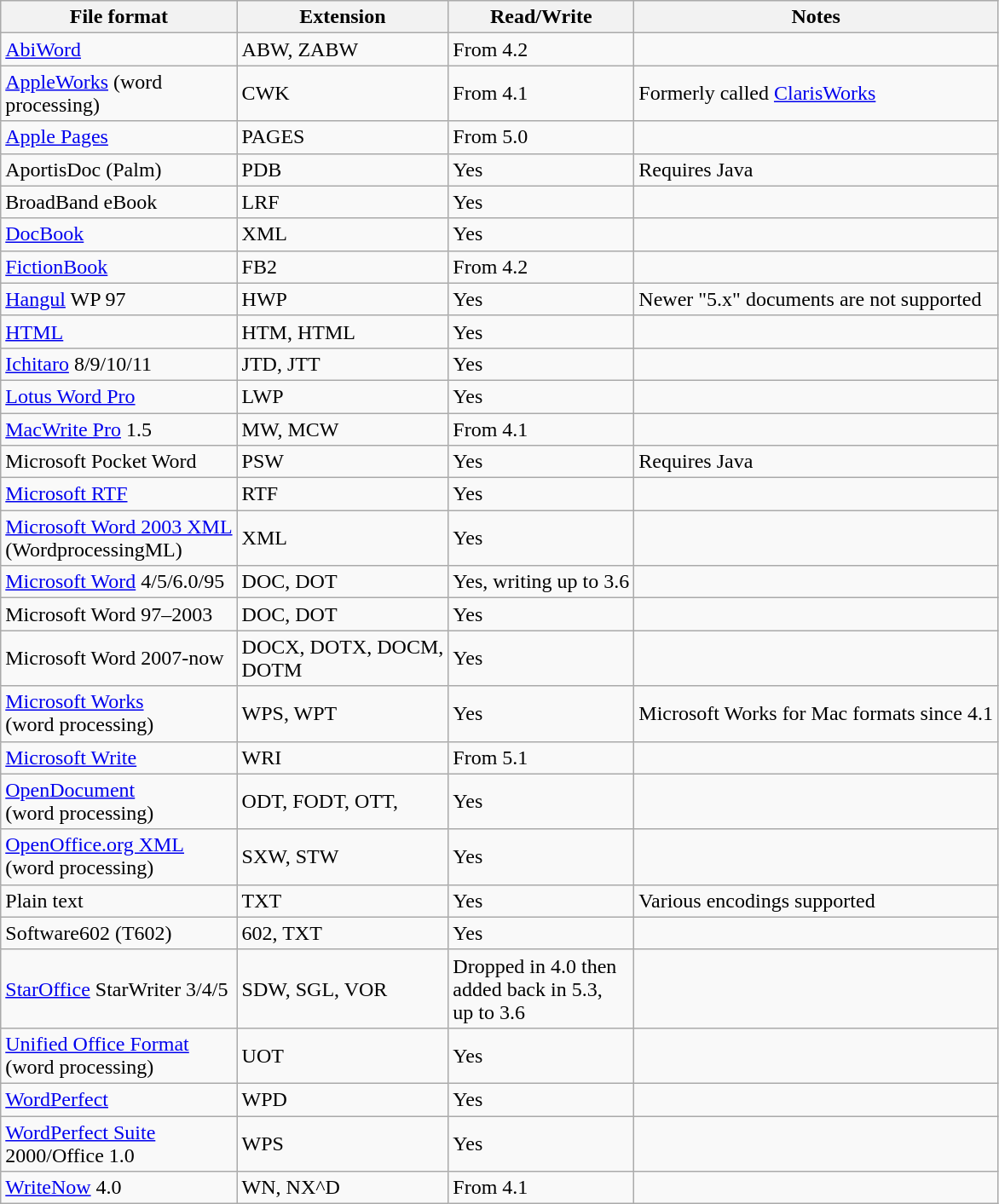<table class="wikitable" style="text-align:left">
<tr>
<th>File format</th>
<th>Extension</th>
<th>Read/Write</th>
<th><strong>Notes</strong></th>
</tr>
<tr>
<td><a href='#'>AbiWord</a></td>
<td>ABW, ZABW</td>
<td>From 4.2</td>
<td></td>
</tr>
<tr>
<td><a href='#'>AppleWorks</a> (word<br>processing)</td>
<td>CWK</td>
<td>From 4.1</td>
<td>Formerly called <a href='#'>ClarisWorks</a></td>
</tr>
<tr>
<td><a href='#'>Apple Pages</a></td>
<td>PAGES</td>
<td>From 5.0</td>
<td></td>
</tr>
<tr>
<td>AportisDoc (Palm)</td>
<td>PDB</td>
<td>Yes</td>
<td>Requires Java</td>
</tr>
<tr>
<td>BroadBand eBook</td>
<td>LRF</td>
<td>Yes</td>
<td></td>
</tr>
<tr>
<td><a href='#'>DocBook</a></td>
<td>XML</td>
<td>Yes</td>
<td></td>
</tr>
<tr>
<td><a href='#'>FictionBook</a></td>
<td>FB2</td>
<td>From 4.2</td>
<td></td>
</tr>
<tr>
<td><a href='#'>Hangul</a> WP 97</td>
<td>HWP</td>
<td>Yes</td>
<td>Newer "5.x" documents are not supported</td>
</tr>
<tr>
<td><a href='#'>HTML</a></td>
<td>HTM, HTML</td>
<td>Yes</td>
<td></td>
</tr>
<tr>
<td><a href='#'>Ichitaro</a> 8/9/10/11</td>
<td>JTD, JTT</td>
<td>Yes</td>
<td></td>
</tr>
<tr>
<td><a href='#'>Lotus Word Pro</a></td>
<td>LWP</td>
<td>Yes</td>
<td></td>
</tr>
<tr>
<td><a href='#'>MacWrite Pro</a> 1.5</td>
<td>MW, MCW</td>
<td>From 4.1</td>
<td></td>
</tr>
<tr>
<td>Microsoft Pocket Word</td>
<td>PSW</td>
<td>Yes</td>
<td>Requires Java</td>
</tr>
<tr>
<td><a href='#'>Microsoft RTF</a></td>
<td>RTF</td>
<td>Yes</td>
<td></td>
</tr>
<tr>
<td><a href='#'>Microsoft Word 2003 XML</a><br>(WordprocessingML)</td>
<td>XML</td>
<td>Yes</td>
<td></td>
</tr>
<tr>
<td><a href='#'>Microsoft Word</a> 4/5/6.0/95</td>
<td>DOC, DOT</td>
<td>Yes, writing up to 3.6</td>
<td></td>
</tr>
<tr>
<td>Microsoft Word 97–2003</td>
<td>DOC, DOT</td>
<td>Yes</td>
<td></td>
</tr>
<tr>
<td>Microsoft Word 2007-now</td>
<td>DOCX, DOTX, DOCM,<br>DOTM</td>
<td>Yes</td>
<td></td>
</tr>
<tr>
<td><a href='#'>Microsoft Works</a><br>(word processing)</td>
<td>WPS, WPT</td>
<td>Yes</td>
<td>Microsoft Works for Mac formats since 4.1</td>
</tr>
<tr>
<td><a href='#'>Microsoft Write</a></td>
<td>WRI</td>
<td>From 5.1</td>
<td></td>
</tr>
<tr>
<td><a href='#'>OpenDocument</a><br>(word processing)</td>
<td>ODT, FODT, OTT,</td>
<td>Yes</td>
<td></td>
</tr>
<tr>
<td><a href='#'>OpenOffice.org XML</a><br>(word processing)</td>
<td>SXW, STW</td>
<td>Yes</td>
<td></td>
</tr>
<tr>
<td>Plain text</td>
<td>TXT</td>
<td>Yes</td>
<td>Various encodings supported</td>
</tr>
<tr>
<td>Software602 (T602)</td>
<td>602, TXT</td>
<td>Yes</td>
<td></td>
</tr>
<tr>
<td><a href='#'>StarOffice</a> StarWriter 3/4/5</td>
<td>SDW, SGL, VOR</td>
<td>Dropped in 4.0 then<br>added back in 5.3,<br>up to 3.6</td>
<td></td>
</tr>
<tr>
<td><a href='#'>Unified Office Format</a><br>(word processing)</td>
<td>UOT</td>
<td>Yes</td>
<td></td>
</tr>
<tr>
<td><a href='#'>WordPerfect</a></td>
<td>WPD</td>
<td>Yes</td>
<td></td>
</tr>
<tr>
<td><a href='#'>WordPerfect Suite</a><br>2000/Office 1.0</td>
<td>WPS</td>
<td>Yes</td>
<td></td>
</tr>
<tr>
<td><a href='#'>WriteNow</a> 4.0</td>
<td>WN, NX^D</td>
<td>From 4.1</td>
<td></td>
</tr>
</table>
